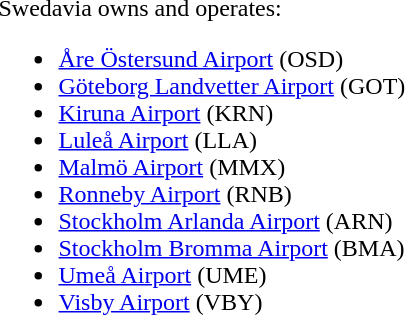<table>
<tr>
<td>Swedavia owns and operates:<br><ul><li><a href='#'>Åre Östersund Airport</a> (OSD)</li><li><a href='#'>Göteborg Landvetter Airport</a> (GOT)</li><li><a href='#'>Kiruna Airport</a> (KRN)</li><li><a href='#'>Luleå Airport</a> (LLA)</li><li><a href='#'>Malmö Airport</a> (MMX)</li><li><a href='#'>Ronneby Airport</a> (RNB)</li><li><a href='#'>Stockholm Arlanda Airport</a> (ARN)</li><li><a href='#'>Stockholm Bromma Airport</a> (BMA)</li><li><a href='#'>Umeå Airport</a> (UME)</li><li><a href='#'>Visby Airport</a> (VBY)</li></ul></td>
</tr>
</table>
